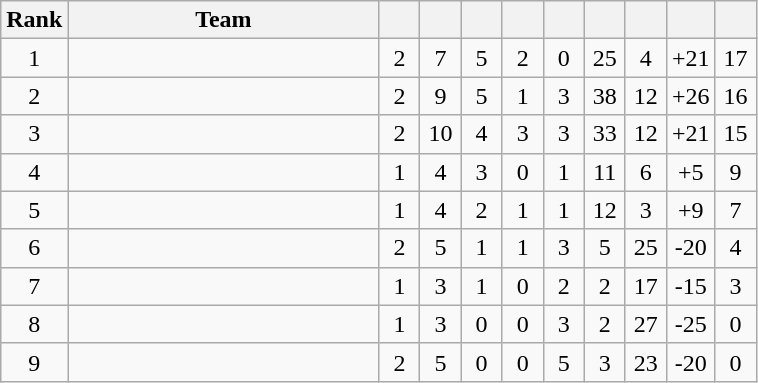<table class="wikitable sortable" style="text-align:center">
<tr>
<th width=20>Rank</th>
<th width=200>Team</th>
<th width=20></th>
<th width=20></th>
<th width=20></th>
<th width=20></th>
<th width=20></th>
<th width=20></th>
<th width=20></th>
<th width=20></th>
<th width=20></th>
</tr>
<tr>
<td>1</td>
<td align="left"></td>
<td>2</td>
<td>7</td>
<td>5</td>
<td>2</td>
<td>0</td>
<td>25</td>
<td>4</td>
<td>+21</td>
<td>17</td>
</tr>
<tr>
<td>2</td>
<td align="left"></td>
<td>2</td>
<td>9</td>
<td>5</td>
<td>1</td>
<td>3</td>
<td>38</td>
<td>12</td>
<td>+26</td>
<td>16</td>
</tr>
<tr>
<td>3</td>
<td align="left"></td>
<td>2</td>
<td>10</td>
<td>4</td>
<td>3</td>
<td>3</td>
<td>33</td>
<td>12</td>
<td>+21</td>
<td>15</td>
</tr>
<tr>
<td>4</td>
<td align="left"></td>
<td>1</td>
<td>4</td>
<td>3</td>
<td>0</td>
<td>1</td>
<td>11</td>
<td>6</td>
<td>+5</td>
<td>9</td>
</tr>
<tr>
<td>5</td>
<td align="left"></td>
<td>1</td>
<td>4</td>
<td>2</td>
<td>1</td>
<td>1</td>
<td>12</td>
<td>3</td>
<td>+9</td>
<td>7</td>
</tr>
<tr>
<td>6</td>
<td align="left"></td>
<td>2</td>
<td>5</td>
<td>1</td>
<td>1</td>
<td>3</td>
<td>5</td>
<td>25</td>
<td>-20</td>
<td>4</td>
</tr>
<tr>
<td>7</td>
<td align="left"></td>
<td>1</td>
<td>3</td>
<td>1</td>
<td>0</td>
<td>2</td>
<td>2</td>
<td>17</td>
<td>-15</td>
<td>3</td>
</tr>
<tr>
<td>8</td>
<td align="left"></td>
<td>1</td>
<td>3</td>
<td>0</td>
<td>0</td>
<td>3</td>
<td>2</td>
<td>27</td>
<td>-25</td>
<td>0</td>
</tr>
<tr>
<td>9</td>
<td align="left"></td>
<td>2</td>
<td>5</td>
<td>0</td>
<td>0</td>
<td>5</td>
<td>3</td>
<td>23</td>
<td>-20</td>
<td>0</td>
</tr>
</table>
